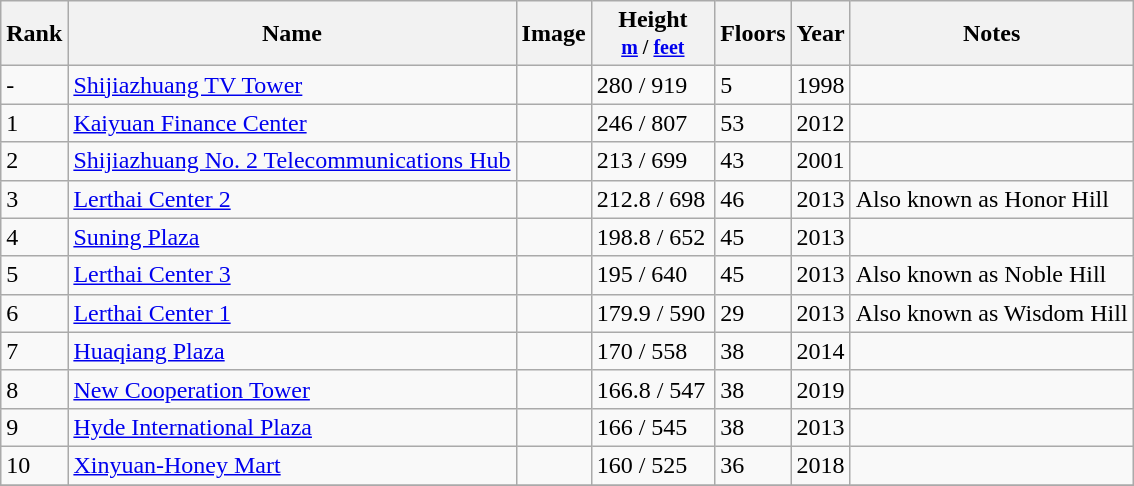<table class="wikitable sortable">
<tr>
<th>Rank</th>
<th>Name</th>
<th>Image</th>
<th width="75px">Height<br><small><a href='#'>m</a> / <a href='#'>feet</a></small></th>
<th>Floors</th>
<th>Year</th>
<th class="unsortable">Notes</th>
</tr>
<tr>
<td>-</td>
<td><a href='#'>Shijiazhuang TV Tower</a></td>
<td></td>
<td>280 / 919</td>
<td>5</td>
<td>1998</td>
<td></td>
</tr>
<tr>
<td>1</td>
<td><a href='#'>Kaiyuan Finance Center</a></td>
<td></td>
<td>246 / 807</td>
<td>53</td>
<td>2012</td>
<td></td>
</tr>
<tr>
<td>2</td>
<td><a href='#'>Shijiazhuang No. 2 Telecommunications Hub</a></td>
<td></td>
<td>213 / 699</td>
<td>43</td>
<td>2001</td>
<td></td>
</tr>
<tr>
<td>3</td>
<td><a href='#'>Lerthai Center 2</a></td>
<td></td>
<td>212.8 / 698</td>
<td>46</td>
<td>2013</td>
<td>Also known as Honor Hill</td>
</tr>
<tr>
<td>4</td>
<td><a href='#'>Suning Plaza</a></td>
<td></td>
<td>198.8 / 652</td>
<td>45</td>
<td>2013</td>
<td></td>
</tr>
<tr>
<td>5</td>
<td><a href='#'>Lerthai Center 3</a></td>
<td></td>
<td>195 / 640</td>
<td>45</td>
<td>2013</td>
<td>Also known as Noble Hill</td>
</tr>
<tr>
<td>6</td>
<td><a href='#'>Lerthai Center 1</a></td>
<td></td>
<td>179.9 / 590</td>
<td>29</td>
<td>2013</td>
<td>Also known as Wisdom Hill</td>
</tr>
<tr>
<td>7</td>
<td><a href='#'>Huaqiang Plaza</a></td>
<td></td>
<td>170 / 558</td>
<td>38</td>
<td>2014</td>
<td></td>
</tr>
<tr>
<td>8</td>
<td><a href='#'>New Cooperation Tower</a></td>
<td></td>
<td>166.8 / 547</td>
<td>38</td>
<td>2019</td>
<td></td>
</tr>
<tr>
<td>9</td>
<td><a href='#'>Hyde International Plaza</a></td>
<td></td>
<td>166 / 545</td>
<td>38</td>
<td>2013</td>
<td></td>
</tr>
<tr>
<td>10</td>
<td><a href='#'>Xinyuan-Honey Mart</a></td>
<td></td>
<td>160 / 525</td>
<td>36</td>
<td>2018</td>
<td></td>
</tr>
<tr>
</tr>
</table>
